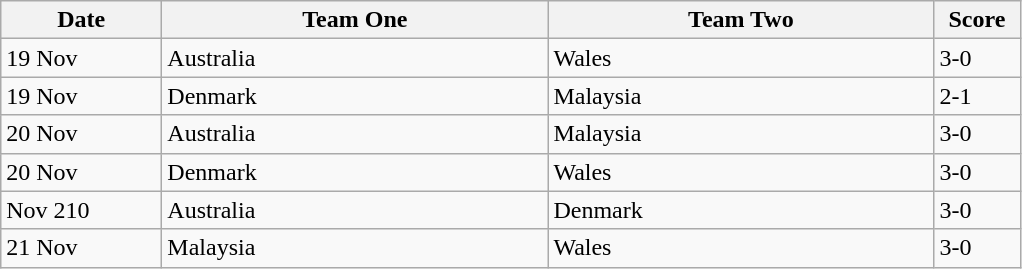<table class="wikitable">
<tr>
<th width=100>Date</th>
<th width=250>Team One</th>
<th width=250>Team Two</th>
<th width=50>Score</th>
</tr>
<tr>
<td>19 Nov</td>
<td> Australia</td>
<td> Wales</td>
<td>3-0</td>
</tr>
<tr>
<td>19 Nov</td>
<td> Denmark</td>
<td> Malaysia</td>
<td>2-1</td>
</tr>
<tr>
<td>20 Nov</td>
<td> Australia</td>
<td> Malaysia</td>
<td>3-0</td>
</tr>
<tr>
<td>20 Nov</td>
<td> Denmark</td>
<td> Wales</td>
<td>3-0</td>
</tr>
<tr>
<td>Nov 210</td>
<td> Australia</td>
<td> Denmark</td>
<td>3-0</td>
</tr>
<tr>
<td>21 Nov</td>
<td> Malaysia</td>
<td> Wales</td>
<td>3-0</td>
</tr>
</table>
